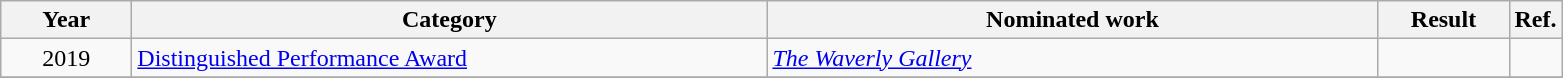<table class=wikitable>
<tr>
<th scope="col" style="width:5em;">Year</th>
<th scope="col" style="width:26em;">Category</th>
<th scope="col" style="width:25em;">Nominated work</th>
<th scope="col" style="width:5em;">Result</th>
<th>Ref.</th>
</tr>
<tr>
<td style="text-align:center;">2019</td>
<td><a href='#'>Distinguished Performance Award</a></td>
<td><em><a href='#'>The Waverly Gallery</a></em></td>
<td></td>
<td align="center"></td>
</tr>
<tr>
</tr>
</table>
